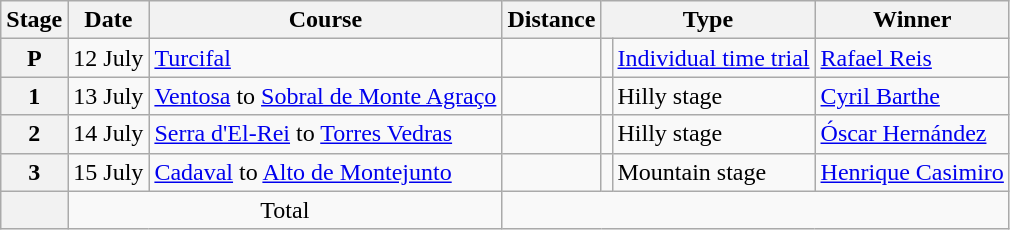<table class="wikitable">
<tr>
<th scope="col">Stage</th>
<th scope="col">Date</th>
<th scope="col">Course</th>
<th scope="col">Distance</th>
<th scope="col" colspan="2">Type</th>
<th scope="col">Winner</th>
</tr>
<tr>
<th scope="row">P</th>
<td style="text-align:right">12 July</td>
<td><a href='#'>Turcifal</a></td>
<td style="text-align:center;"></td>
<td></td>
<td><a href='#'>Individual time trial</a></td>
<td><a href='#'>Rafael Reis</a></td>
</tr>
<tr>
<th scope="row">1</th>
<td style="text-align:right">13 July</td>
<td><a href='#'>Ventosa</a> to <a href='#'>Sobral de Monte Agraço</a></td>
<td style="text-align:center;"></td>
<td></td>
<td>Hilly stage</td>
<td><a href='#'>Cyril Barthe</a></td>
</tr>
<tr>
<th scope="row">2</th>
<td style="text-align:right">14 July</td>
<td><a href='#'>Serra d'El-Rei</a> to <a href='#'>Torres Vedras</a></td>
<td style="text-align:center;"></td>
<td></td>
<td>Hilly stage</td>
<td><a href='#'>Óscar Hernández</a></td>
</tr>
<tr>
<th scope="row">3</th>
<td style="text-align:right">15 July</td>
<td><a href='#'>Cadaval</a> to <a href='#'>Alto de Montejunto</a></td>
<td style="text-align:center;"></td>
<td></td>
<td>Mountain stage</td>
<td><a href='#'>Henrique Casimiro</a></td>
</tr>
<tr>
<th scope="row"></th>
<td colspan="2" style="text-align:center">Total</td>
<td colspan="5" style="text-align:center"></td>
</tr>
</table>
